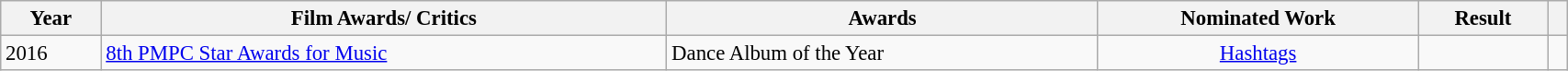<table class="wikitable" style="font-size: 95%;" width="90%">
<tr>
<th>Year</th>
<th>Film Awards/ Critics</th>
<th>Awards</th>
<th>Nominated Work</th>
<th>Result</th>
<th></th>
</tr>
<tr>
<td>2016</td>
<td><a href='#'>8th PMPC Star Awards for Music</a></td>
<td>Dance Album of the Year</td>
<td style="text-align:center;"><a href='#'>Hashtags</a></td>
<td></td>
<td></td>
</tr>
</table>
